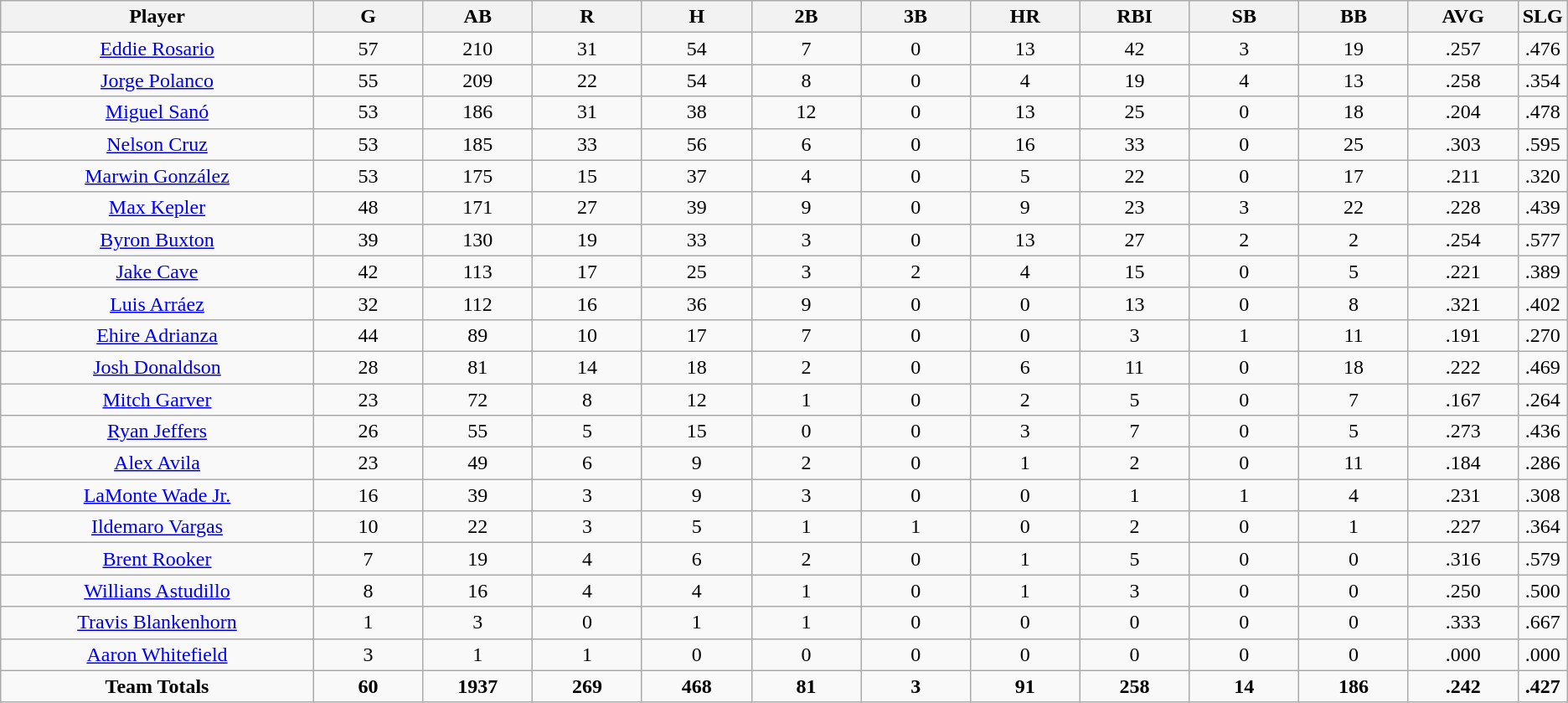<table class=wikitable style="text-align:center">
<tr>
<th bgcolor=#DDDDFF; width="20%">Player</th>
<th bgcolor=#DDDDFF; width="7%">G</th>
<th bgcolor=#DDDDFF; width="7%">AB</th>
<th bgcolor=#DDDDFF; width="7%">R</th>
<th bgcolor=#DDDDFF; width="7%">H</th>
<th bgcolor=#DDDDFF; width="7%">2B</th>
<th bgcolor=#DDDDFF; width="7%">3B</th>
<th bgcolor=#DDDDFF; width="7%">HR</th>
<th bgcolor=#DDDDFF; width="7%">RBI</th>
<th bgcolor=#DDDDFF; width="7%">SB</th>
<th bgcolor=#DDDDFF; width="7%">BB</th>
<th bgcolor=#DDDDFF; width="7%">AVG</th>
<th bgcolor=#DDDDFF; width="7%">SLG</th>
</tr>
<tr>
<td><a href='#'>Eddie Rosario</a></td>
<td>57</td>
<td>210</td>
<td>31</td>
<td>54</td>
<td>7</td>
<td>0</td>
<td>13</td>
<td>42</td>
<td>3</td>
<td>19</td>
<td>.257</td>
<td>.476</td>
</tr>
<tr>
<td><a href='#'>Jorge Polanco</a></td>
<td>55</td>
<td>209</td>
<td>22</td>
<td>54</td>
<td>8</td>
<td>0</td>
<td>4</td>
<td>19</td>
<td>4</td>
<td>13</td>
<td>.258</td>
<td>.354</td>
</tr>
<tr>
<td><a href='#'>Miguel Sanó</a></td>
<td>53</td>
<td>186</td>
<td>31</td>
<td>38</td>
<td>12</td>
<td>0</td>
<td>13</td>
<td>25</td>
<td>0</td>
<td>18</td>
<td>.204</td>
<td>.478</td>
</tr>
<tr>
<td><a href='#'>Nelson Cruz</a></td>
<td>53</td>
<td>185</td>
<td>33</td>
<td>56</td>
<td>6</td>
<td>0</td>
<td>16</td>
<td>33</td>
<td>0</td>
<td>25</td>
<td>.303</td>
<td>.595</td>
</tr>
<tr>
<td><a href='#'>Marwin González</a></td>
<td>53</td>
<td>175</td>
<td>15</td>
<td>37</td>
<td>4</td>
<td>0</td>
<td>5</td>
<td>22</td>
<td>0</td>
<td>17</td>
<td>.211</td>
<td>.320</td>
</tr>
<tr>
<td><a href='#'>Max Kepler</a></td>
<td>48</td>
<td>171</td>
<td>27</td>
<td>39</td>
<td>9</td>
<td>0</td>
<td>9</td>
<td>23</td>
<td>3</td>
<td>22</td>
<td>.228</td>
<td>.439</td>
</tr>
<tr>
<td><a href='#'>Byron Buxton</a></td>
<td>39</td>
<td>130</td>
<td>19</td>
<td>33</td>
<td>3</td>
<td>0</td>
<td>13</td>
<td>27</td>
<td>2</td>
<td>2</td>
<td>.254</td>
<td>.577</td>
</tr>
<tr>
<td><a href='#'>Jake Cave</a></td>
<td>42</td>
<td>113</td>
<td>17</td>
<td>25</td>
<td>3</td>
<td>2</td>
<td>4</td>
<td>15</td>
<td>0</td>
<td>5</td>
<td>.221</td>
<td>.389</td>
</tr>
<tr>
<td><a href='#'>Luis Arráez</a></td>
<td>32</td>
<td>112</td>
<td>16</td>
<td>36</td>
<td>9</td>
<td>0</td>
<td>0</td>
<td>13</td>
<td>0</td>
<td>8</td>
<td>.321</td>
<td>.402</td>
</tr>
<tr>
<td><a href='#'>Ehire Adrianza</a></td>
<td>44</td>
<td>89</td>
<td>10</td>
<td>17</td>
<td>7</td>
<td>0</td>
<td>0</td>
<td>3</td>
<td>1</td>
<td>11</td>
<td>.191</td>
<td>.270</td>
</tr>
<tr>
<td><a href='#'>Josh Donaldson</a></td>
<td>28</td>
<td>81</td>
<td>14</td>
<td>18</td>
<td>2</td>
<td>0</td>
<td>6</td>
<td>11</td>
<td>0</td>
<td>18</td>
<td>.222</td>
<td>.469</td>
</tr>
<tr>
<td><a href='#'>Mitch Garver</a></td>
<td>23</td>
<td>72</td>
<td>8</td>
<td>12</td>
<td>1</td>
<td>0</td>
<td>2</td>
<td>5</td>
<td>0</td>
<td>7</td>
<td>.167</td>
<td>.264</td>
</tr>
<tr>
<td><a href='#'>Ryan Jeffers</a></td>
<td>26</td>
<td>55</td>
<td>5</td>
<td>15</td>
<td>0</td>
<td>0</td>
<td>3</td>
<td>7</td>
<td>0</td>
<td>5</td>
<td>.273</td>
<td>.436</td>
</tr>
<tr>
<td><a href='#'>Alex Avila</a></td>
<td>23</td>
<td>49</td>
<td>6</td>
<td>9</td>
<td>2</td>
<td>0</td>
<td>1</td>
<td>2</td>
<td>0</td>
<td>11</td>
<td>.184</td>
<td>.286</td>
</tr>
<tr>
<td><a href='#'>LaMonte Wade Jr.</a></td>
<td>16</td>
<td>39</td>
<td>3</td>
<td>9</td>
<td>3</td>
<td>0</td>
<td>0</td>
<td>1</td>
<td>1</td>
<td>4</td>
<td>.231</td>
<td>.308</td>
</tr>
<tr>
<td><a href='#'>Ildemaro Vargas</a></td>
<td>10</td>
<td>22</td>
<td>3</td>
<td>5</td>
<td>1</td>
<td>1</td>
<td>0</td>
<td>2</td>
<td>0</td>
<td>1</td>
<td>.227</td>
<td>.364</td>
</tr>
<tr>
<td><a href='#'>Brent Rooker</a></td>
<td>7</td>
<td>19</td>
<td>4</td>
<td>6</td>
<td>2</td>
<td>0</td>
<td>1</td>
<td>5</td>
<td>0</td>
<td>0</td>
<td>.316</td>
<td>.579</td>
</tr>
<tr>
<td><a href='#'>Willians Astudillo</a></td>
<td>8</td>
<td>16</td>
<td>4</td>
<td>4</td>
<td>1</td>
<td>0</td>
<td>1</td>
<td>3</td>
<td>0</td>
<td>0</td>
<td>.250</td>
<td>.500</td>
</tr>
<tr>
<td><a href='#'>Travis Blankenhorn</a></td>
<td>1</td>
<td>3</td>
<td>0</td>
<td>1</td>
<td>1</td>
<td>0</td>
<td>0</td>
<td>0</td>
<td>0</td>
<td>0</td>
<td>.333</td>
<td>.667</td>
</tr>
<tr>
<td><a href='#'>Aaron Whitefield</a></td>
<td>3</td>
<td>1</td>
<td>1</td>
<td>0</td>
<td>0</td>
<td>0</td>
<td>0</td>
<td>0</td>
<td>0</td>
<td>0</td>
<td>.000</td>
<td>.000</td>
</tr>
<tr>
<td><strong>Team Totals</strong></td>
<td><strong>60</strong></td>
<td><strong>1937</strong></td>
<td><strong>269</strong></td>
<td><strong>468</strong></td>
<td><strong>81</strong></td>
<td><strong>3</strong></td>
<td><strong>91</strong></td>
<td><strong>258</strong></td>
<td><strong>14</strong></td>
<td><strong>186</strong></td>
<td><strong>.242</strong></td>
<td><strong>.427</strong></td>
</tr>
</table>
